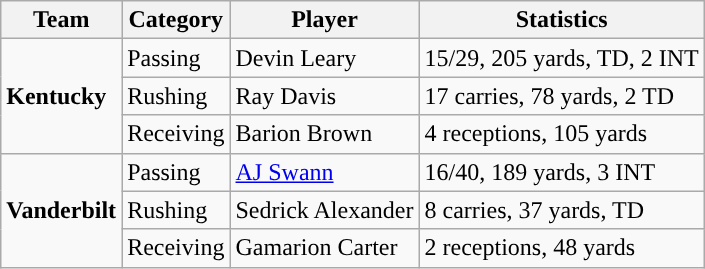<table class="wikitable" style="float: right;">
<tr>
<th>Team</th>
<th>Category</th>
<th>Player</th>
<th>Statistics</th>
</tr>
<tr>
<td rowspan=3><strong>Kentucky</strong></td>
<td>Passing</td>
<td>Devin Leary</td>
<td>15/29, 205 yards, TD, 2 INT</td>
</tr>
<tr>
<td>Rushing</td>
<td>Ray Davis</td>
<td>17 carries, 78 yards, 2 TD</td>
</tr>
<tr>
<td>Receiving</td>
<td>Barion Brown</td>
<td>4 receptions, 105 yards</td>
</tr>
<tr>
<td rowspan=3><strong>Vanderbilt</strong></td>
<td>Passing</td>
<td><a href='#'>AJ Swann</a></td>
<td>16/40, 189 yards, 3 INT</td>
</tr>
<tr>
<td>Rushing</td>
<td>Sedrick Alexander</td>
<td>8 carries, 37 yards, TD</td>
</tr>
<tr>
<td>Receiving</td>
<td>Gamarion Carter</td>
<td>2 receptions, 48 yards</td>
</tr>
</table>
